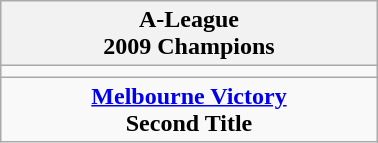<table class="wikitable" style="text-align: center; margin: 0 auto; width: 20%">
<tr>
<th>A-League<br>2009 Champions</th>
</tr>
<tr>
<td></td>
</tr>
<tr>
<td><strong><a href='#'>Melbourne Victory</a></strong><br><strong>Second Title</strong></td>
</tr>
</table>
